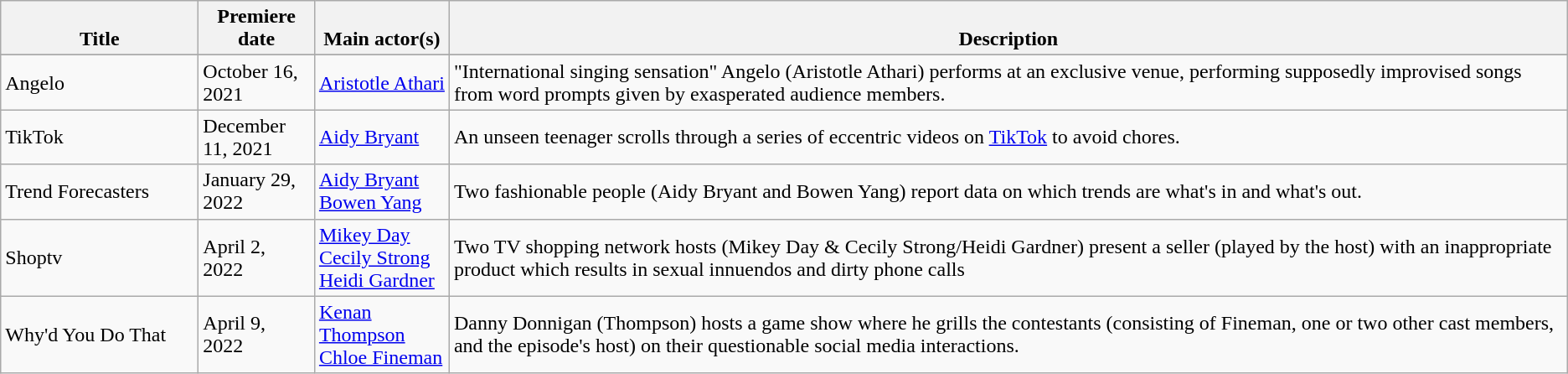<table class="wikitable">
<tr>
<th style="vertical-align:bottom; width:150px;">Title</th>
<th style="vertical-align:bottom; width:85px;" class="unsortable">Premiere date</th>
<th style="vertical-align:bottom; width:100px;">Main actor(s)</th>
<th style="vertical-align:bottom;" class="unsortable">Description</th>
</tr>
<tr style="vertical-align:top;">
</tr>
<tr>
<td>Angelo</td>
<td>October 16, 2021</td>
<td><a href='#'>Aristotle Athari</a></td>
<td>"International singing sensation" Angelo (Aristotle Athari) performs at an exclusive venue, performing supposedly improvised songs from word prompts given by exasperated audience members.</td>
</tr>
<tr>
<td>TikTok</td>
<td>December 11, 2021</td>
<td><a href='#'>Aidy Bryant</a></td>
<td>An unseen teenager scrolls through a series of eccentric videos on <a href='#'>TikTok</a> to avoid chores.</td>
</tr>
<tr>
<td>Trend Forecasters</td>
<td>January 29, 2022</td>
<td><a href='#'>Aidy Bryant</a><br><a href='#'>Bowen Yang</a></td>
<td>Two fashionable people (Aidy Bryant and Bowen Yang) report data on which trends are what's in and what's out.</td>
</tr>
<tr>
<td>Shoptv</td>
<td>April 2, 2022</td>
<td><a href='#'>Mikey Day</a> <br><a href='#'>Cecily Strong</a><br><a href='#'>Heidi Gardner</a></td>
<td>Two TV shopping network hosts (Mikey Day & Cecily Strong/Heidi Gardner) present a seller (played by the host) with an inappropriate product which results in sexual innuendos and dirty phone calls</td>
</tr>
<tr>
<td>Why'd You Do That</td>
<td>April 9, 2022</td>
<td><a href='#'>Kenan Thompson</a><br><a href='#'>Chloe Fineman</a></td>
<td>Danny Donnigan (Thompson) hosts a game show where he grills the contestants (consisting of Fineman, one or two other cast members, and the episode's host) on their questionable social media interactions.</td>
</tr>
</table>
